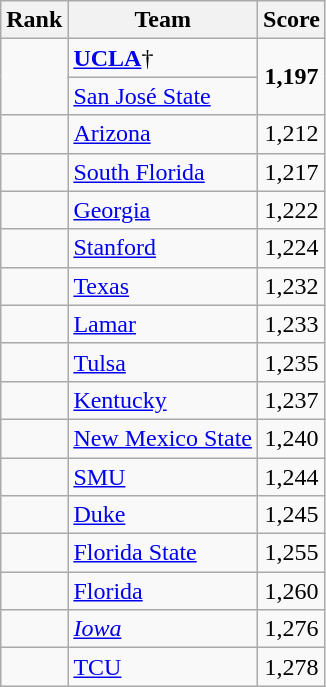<table class="wikitable sortable" style="text-align:center">
<tr>
<th dat-sort-type=number>Rank</th>
<th>Team</th>
<th>Score</th>
</tr>
<tr>
<td rowspan=2></td>
<td align=left><strong><a href='#'>UCLA</a></strong>†</td>
<td rowspan=2><strong>1,197</strong></td>
</tr>
<tr>
<td align=left><a href='#'>San José State</a></td>
</tr>
<tr>
<td></td>
<td align=left><a href='#'>Arizona</a></td>
<td>1,212</td>
</tr>
<tr>
<td></td>
<td align=left><a href='#'>South Florida</a></td>
<td>1,217</td>
</tr>
<tr>
<td></td>
<td align=left><a href='#'>Georgia</a></td>
<td>1,222</td>
</tr>
<tr>
<td></td>
<td align=left><a href='#'>Stanford</a></td>
<td>1,224</td>
</tr>
<tr>
<td></td>
<td align=left><a href='#'>Texas</a></td>
<td>1,232</td>
</tr>
<tr>
<td></td>
<td align=left><a href='#'>Lamar</a></td>
<td>1,233</td>
</tr>
<tr>
<td></td>
<td align=left><a href='#'>Tulsa</a></td>
<td>1,235</td>
</tr>
<tr>
<td></td>
<td align=left><a href='#'>Kentucky</a></td>
<td>1,237</td>
</tr>
<tr>
<td></td>
<td align=left><a href='#'>New Mexico State</a></td>
<td>1,240</td>
</tr>
<tr>
<td></td>
<td align=left><a href='#'>SMU</a></td>
<td>1,244</td>
</tr>
<tr>
<td></td>
<td align=left><a href='#'>Duke</a></td>
<td>1,245</td>
</tr>
<tr>
<td></td>
<td align=left><a href='#'>Florida State</a></td>
<td>1,255</td>
</tr>
<tr>
<td></td>
<td align=left><a href='#'>Florida</a></td>
<td>1,260</td>
</tr>
<tr>
<td></td>
<td align=left><em><a href='#'>Iowa</a></em></td>
<td>1,276</td>
</tr>
<tr>
<td></td>
<td align=left><a href='#'>TCU</a></td>
<td>1,278</td>
</tr>
</table>
